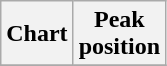<table class="wikitable plainrowheaders">
<tr>
<th>Chart</th>
<th>Peak<br>position</th>
</tr>
<tr>
</tr>
</table>
